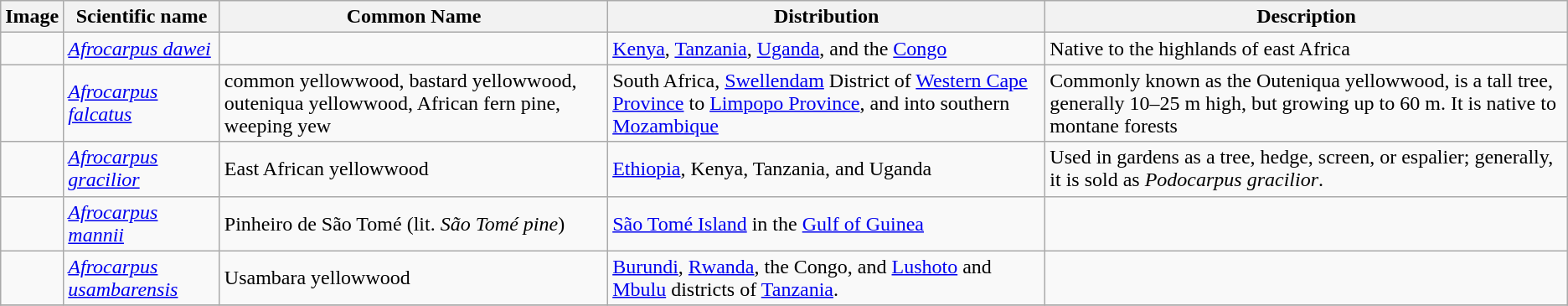<table class="wikitable">
<tr>
<th>Image</th>
<th>Scientific name</th>
<th>Common Name</th>
<th>Distribution</th>
<th>Description</th>
</tr>
<tr>
<td></td>
<td><em><a href='#'>Afrocarpus dawei</a></em></td>
<td></td>
<td><a href='#'>Kenya</a>, <a href='#'>Tanzania</a>, <a href='#'>Uganda</a>, and the <a href='#'>Congo</a></td>
<td>Native to the highlands of east Africa</td>
</tr>
<tr>
<td></td>
<td><em><a href='#'>Afrocarpus falcatus</a></em></td>
<td>common yellowwood, bastard yellowwood, outeniqua yellowwood, African fern pine, weeping yew</td>
<td>South Africa, <a href='#'>Swellendam</a> District of <a href='#'>Western Cape Province</a> to <a href='#'>Limpopo Province</a>, and into southern <a href='#'>Mozambique</a></td>
<td>Commonly known as the Outeniqua yellowwood, is a tall tree, generally 10–25 m high, but growing up to 60 m. It is native to montane forests</td>
</tr>
<tr>
<td></td>
<td><em><a href='#'>Afrocarpus gracilior</a></em></td>
<td>East African yellowwood</td>
<td><a href='#'>Ethiopia</a>, Kenya, Tanzania, and Uganda</td>
<td>Used in gardens as a tree, hedge, screen, or espalier; generally, it is sold as <em>Podocarpus gracilior</em>.</td>
</tr>
<tr>
<td></td>
<td><em><a href='#'>Afrocarpus mannii</a></em></td>
<td>Pinheiro de São Tomé (lit. <em>São Tomé pine</em>)</td>
<td><a href='#'>São Tomé Island</a> in the <a href='#'>Gulf of Guinea</a></td>
<td></td>
</tr>
<tr>
<td></td>
<td><em><a href='#'>Afrocarpus usambarensis</a></em></td>
<td>Usambara yellowwood</td>
<td><a href='#'>Burundi</a>, <a href='#'>Rwanda</a>, the Congo, and <a href='#'>Lushoto</a> and <a href='#'>Mbulu</a> districts of <a href='#'>Tanzania</a>.</td>
<td></td>
</tr>
<tr>
</tr>
</table>
